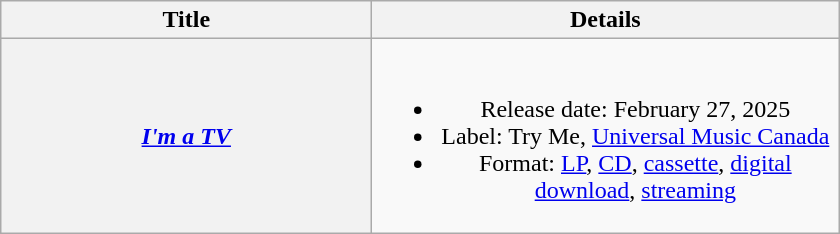<table class="wikitable plainrowheaders" style="text-align:center">
<tr>
<th scope="col" style="width:15em;">Title</th>
<th scope="col" style="width:19em;">Details</th>
</tr>
<tr>
<th scope="row"><em><a href='#'>I'm a TV</a></em></th>
<td><br><ul><li>Release date: February 27, 2025</li><li>Label: Try Me, <a href='#'>Universal Music Canada</a></li><li>Format: <a href='#'>LP</a>, <a href='#'>CD</a>, <a href='#'>cassette</a>, <a href='#'>digital download</a>, <a href='#'>streaming</a></li></ul></td>
</tr>
</table>
